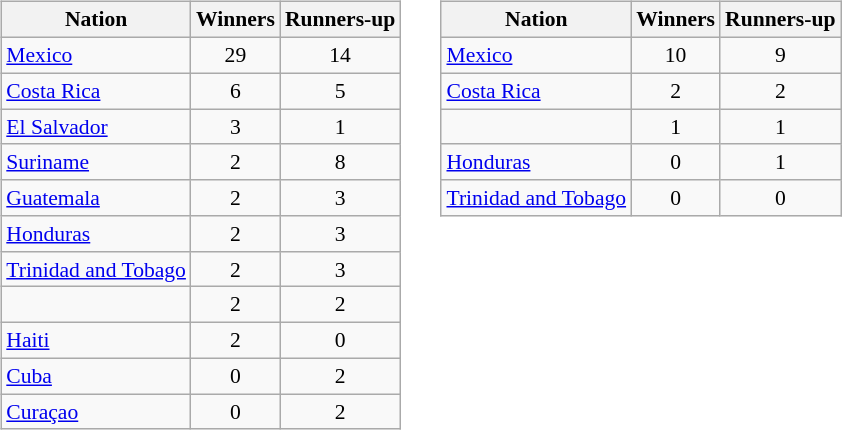<table>
<tr>
<td valign="top"><br><table class="sortable wikitable" style="font-size:90%;">
<tr>
<th>Nation</th>
<th>Winners</th>
<th>Runners-up</th>
</tr>
<tr>
<td> <a href='#'>Mexico</a></td>
<td style="text-align: center;">29</td>
<td style="text-align: center;">14</td>
</tr>
<tr>
<td> <a href='#'>Costa Rica</a></td>
<td style="text-align: center;">6</td>
<td style="text-align: center;">5</td>
</tr>
<tr>
<td> <a href='#'>El Salvador</a></td>
<td style="text-align: center;">3</td>
<td style="text-align: center;">1</td>
</tr>
<tr>
<td> <a href='#'>Suriname</a></td>
<td style="text-align: center;">2</td>
<td style="text-align: center;">8</td>
</tr>
<tr>
<td> <a href='#'>Guatemala</a></td>
<td style="text-align: center;">2</td>
<td style="text-align: center;">3</td>
</tr>
<tr>
<td> <a href='#'>Honduras</a></td>
<td style="text-align: center;">2</td>
<td style="text-align: center;">3</td>
</tr>
<tr>
<td> <a href='#'>Trinidad and Tobago</a></td>
<td style="text-align: center;">2</td>
<td style="text-align: center;">3</td>
</tr>
<tr>
<td></td>
<td style="text-align: center;">2</td>
<td style="text-align: center;">2</td>
</tr>
<tr>
<td> <a href='#'>Haiti</a></td>
<td style="text-align: center;">2</td>
<td style="text-align: center;">0</td>
</tr>
<tr>
<td> <a href='#'>Cuba</a></td>
<td style="text-align: center;">0</td>
<td style="text-align: center;">2</td>
</tr>
<tr>
<td> <a href='#'>Curaçao</a></td>
<td style="text-align: center;">0</td>
<td style="text-align: center;">2</td>
</tr>
</table>
</td>
<td valign ="top"></td>
<td valign ="top"></td>
<td valign ="top"><br><table class="sortable wikitable" style="font-size:90%;">
<tr>
<th>Nation</th>
<th>Winners</th>
<th>Runners-up</th>
</tr>
<tr>
<td> <a href='#'>Mexico</a></td>
<td style="text-align: center;">10</td>
<td style="text-align: center;">9</td>
</tr>
<tr>
<td> <a href='#'>Costa Rica</a></td>
<td style="text-align: center;">2</td>
<td style="text-align: center;">2</td>
</tr>
<tr>
<td></td>
<td style="text-align: center;">1</td>
<td style="text-align: center;">1</td>
</tr>
<tr>
<td> <a href='#'>Honduras</a></td>
<td style="text-align: center;">0</td>
<td style="text-align: center;">1</td>
</tr>
<tr>
<td> <a href='#'>Trinidad and Tobago</a></td>
<td style="text-align: center;">0</td>
<td style="text-align: center;">0</td>
</tr>
</table>
</td>
</tr>
</table>
